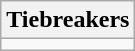<table class="wikitable collapsible collapsed">
<tr>
<th>Tiebreakers</th>
</tr>
<tr>
<td></td>
</tr>
</table>
